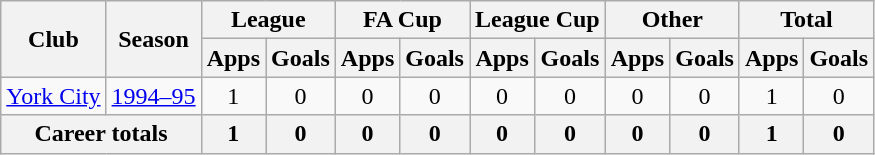<table class="wikitable" style="text-align: center;">
<tr>
<th rowspan="2">Club</th>
<th rowspan="2">Season</th>
<th colspan="2">League</th>
<th colspan="2">FA Cup</th>
<th colspan="2">League Cup</th>
<th colspan="2">Other</th>
<th colspan="2">Total</th>
</tr>
<tr>
<th>Apps</th>
<th>Goals</th>
<th>Apps</th>
<th>Goals</th>
<th>Apps</th>
<th>Goals</th>
<th>Apps</th>
<th>Goals</th>
<th>Apps</th>
<th>Goals</th>
</tr>
<tr>
<td rowspan="1" valign="center"><a href='#'>York City</a></td>
<td><a href='#'>1994–95</a></td>
<td>1</td>
<td>0</td>
<td>0</td>
<td>0</td>
<td>0</td>
<td>0</td>
<td>0</td>
<td>0</td>
<td>1</td>
<td>0</td>
</tr>
<tr>
<th colspan="2">Career totals</th>
<th>1</th>
<th>0</th>
<th>0</th>
<th>0</th>
<th>0</th>
<th>0</th>
<th>0</th>
<th>0</th>
<th>1</th>
<th>0</th>
</tr>
</table>
